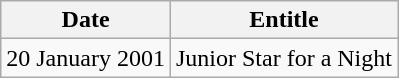<table class="wikitable" style="text-align:center;">
<tr>
<th>Date</th>
<th>Entitle</th>
</tr>
<tr>
<td>20 January 2001</td>
<td>Junior Star for a Night</td>
</tr>
</table>
